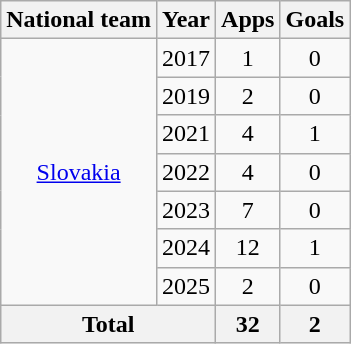<table class=wikitable style=text-align:center>
<tr>
<th>National team</th>
<th>Year</th>
<th>Apps</th>
<th>Goals</th>
</tr>
<tr>
<td rowspan="7"><a href='#'>Slovakia</a></td>
<td>2017</td>
<td>1</td>
<td>0</td>
</tr>
<tr>
<td>2019</td>
<td>2</td>
<td>0</td>
</tr>
<tr>
<td>2021</td>
<td>4</td>
<td>1</td>
</tr>
<tr>
<td>2022</td>
<td>4</td>
<td>0</td>
</tr>
<tr>
<td>2023</td>
<td>7</td>
<td>0</td>
</tr>
<tr>
<td>2024</td>
<td>12</td>
<td>1</td>
</tr>
<tr>
<td>2025</td>
<td>2</td>
<td>0</td>
</tr>
<tr>
<th colspan="2">Total</th>
<th>32</th>
<th>2</th>
</tr>
</table>
